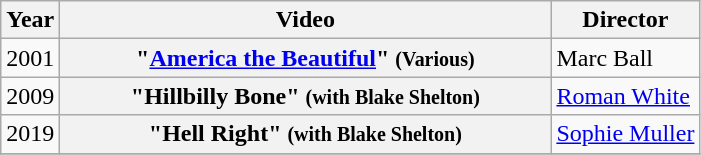<table class="wikitable plainrowheaders">
<tr>
<th>Year</th>
<th style="width:20em;">Video</th>
<th>Director</th>
</tr>
<tr>
<td>2001</td>
<th scope="row">"<a href='#'>America the Beautiful</a>" <small>(Various)</small></th>
<td>Marc Ball</td>
</tr>
<tr>
<td>2009</td>
<th scope="row">"Hillbilly Bone" <small>(with Blake Shelton)</small></th>
<td><a href='#'>Roman White</a></td>
</tr>
<tr>
<td>2019</td>
<th scope="row">"Hell Right" <small>(with Blake Shelton)</small></th>
<td><a href='#'>Sophie Muller</a></td>
</tr>
<tr>
</tr>
</table>
